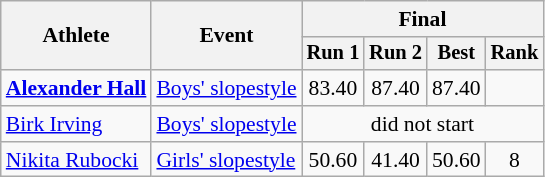<table class="wikitable" style="font-size:90%">
<tr>
<th rowspan=2>Athlete</th>
<th rowspan=2>Event</th>
<th colspan=5>Final</th>
</tr>
<tr style="font-size:95%">
<th>Run 1</th>
<th>Run 2</th>
<th>Best</th>
<th>Rank</th>
</tr>
<tr align=center>
<td align=left><strong><a href='#'>Alexander Hall</a></strong></td>
<td align=left><a href='#'>Boys' slopestyle</a></td>
<td>83.40</td>
<td>87.40</td>
<td>87.40</td>
<td></td>
</tr>
<tr align=center>
<td align=left><a href='#'>Birk Irving</a></td>
<td align=left><a href='#'>Boys' slopestyle</a></td>
<td colspan=4>did not start</td>
</tr>
<tr align=center>
<td align=left><a href='#'>Nikita Rubocki</a></td>
<td align=left><a href='#'>Girls' slopestyle</a></td>
<td>50.60</td>
<td>41.40</td>
<td>50.60</td>
<td>8</td>
</tr>
</table>
